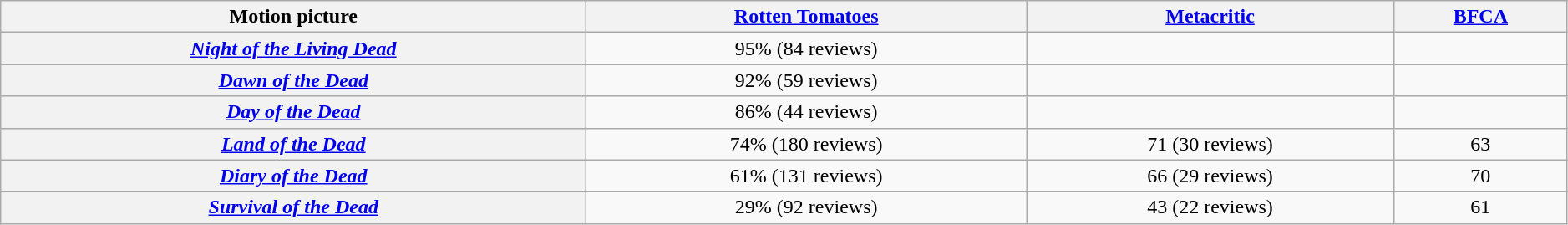<table class="wikitable sortable" style="width:99%;">
<tr>
<th style="text-align: center;">Motion picture</th>
<th style="text-align: center;"><a href='#'>Rotten Tomatoes</a></th>
<th style="text-align: center;"><a href='#'>Metacritic</a></th>
<th style="text-align: center;"><a href='#'>BFCA</a></th>
</tr>
<tr>
<th style="text-align: center;"><em><a href='#'>Night of the Living Dead</a></em></th>
<td style="text-align: center;">95% (84 reviews)</td>
<td></td>
<td></td>
</tr>
<tr>
<th style="text-align: center;"><em><a href='#'>Dawn of the Dead</a></em></th>
<td style="text-align: center;">92% (59 reviews)</td>
<td></td>
<td></td>
</tr>
<tr>
<th style="text-align: center;"><em><a href='#'>Day of the Dead</a></em></th>
<td style="text-align: center;">86% (44 reviews)</td>
<td></td>
<td></td>
</tr>
<tr>
<th style="text-align: center;"><em><a href='#'>Land of the Dead</a></em></th>
<td style="text-align: center;">74% (180 reviews)</td>
<td style="text-align: center;">71 (30 reviews)</td>
<td style="text-align: center;">63</td>
</tr>
<tr>
<th style="text-align: center;"><em><a href='#'>Diary of the Dead</a></em></th>
<td style="text-align: center;">61% (131 reviews)</td>
<td style="text-align: center;">66 (29 reviews)</td>
<td style="text-align: center;">70</td>
</tr>
<tr>
<th style="text-align: center;"><em><a href='#'>Survival of the Dead</a></em></th>
<td style="text-align: center;">29% (92 reviews)</td>
<td style="text-align: center;">43 (22 reviews)</td>
<td style="text-align: center;">61</td>
</tr>
</table>
